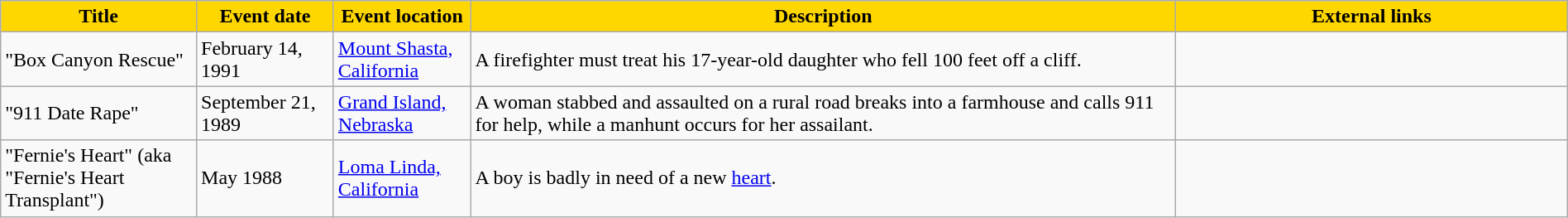<table class="wikitable" style="width: 100%;">
<tr>
<th style="background: #FFD700; color: #000000; width: 10%;">Title</th>
<th style="background: #FFD700; color: #000000; width: 7%;">Event date</th>
<th style="background: #FFD700; color: #000000; width: 7%;">Event location</th>
<th style="background: #FFD700; color: #000000; width: 36%;">Description</th>
<th style="background: #FFD700; color: #000000; width: 20%;">External links</th>
</tr>
<tr>
<td>"Box Canyon Rescue"</td>
<td>February 14, 1991</td>
<td><a href='#'>Mount Shasta, California</a></td>
<td>A firefighter must treat his 17-year-old daughter who fell 100 feet off a cliff.</td>
<td></td>
</tr>
<tr>
<td>"911 Date Rape"</td>
<td>September 21, 1989</td>
<td><a href='#'>Grand Island, Nebraska</a></td>
<td>A woman stabbed and assaulted on a rural road breaks into a farmhouse and calls 911 for help, while a manhunt occurs for her assailant.</td>
<td></td>
</tr>
<tr>
<td>"Fernie's Heart" (aka "Fernie's Heart Transplant")</td>
<td>May 1988</td>
<td><a href='#'>Loma Linda, California</a></td>
<td>A boy is badly in need of a new <a href='#'>heart</a>.</td>
<td></td>
</tr>
</table>
